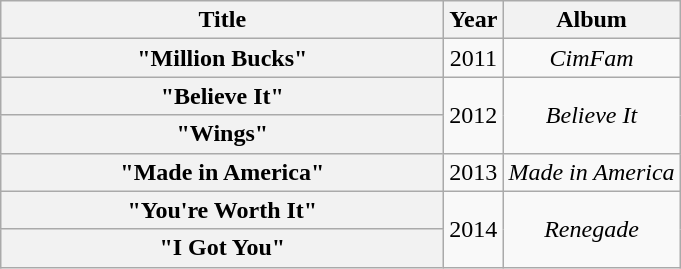<table class="wikitable plainrowheaders" style="text-align:center;">
<tr>
<th scope="col" style="width:18em;">Title</th>
<th scope="col">Year</th>
<th scope="col">Album</th>
</tr>
<tr>
<th scope="row">"Million Bucks"</th>
<td rowspan="1">2011</td>
<td><em>CimFam</em></td>
</tr>
<tr>
<th scope="row">"Believe It"</th>
<td rowspan="2">2012</td>
<td rowspan="2"><em>Believe It</em></td>
</tr>
<tr>
<th scope="row">"Wings"</th>
</tr>
<tr>
<th scope="row">"Made in America"</th>
<td rowspan="1">2013</td>
<td><em>Made in America</em></td>
</tr>
<tr>
<th scope="row">"You're Worth It"</th>
<td rowspan="2">2014</td>
<td rowspan="2"><em>Renegade</em></td>
</tr>
<tr>
<th scope="row">"I Got You"</th>
</tr>
</table>
